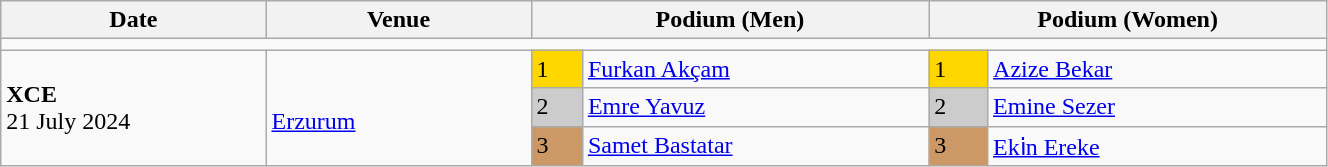<table class="wikitable" width=70%>
<tr>
<th>Date</th>
<th width=20%>Venue</th>
<th colspan=2 width=30%>Podium (Men)</th>
<th colspan=2 width=30%>Podium (Women)</th>
</tr>
<tr>
<td colspan=6></td>
</tr>
<tr>
<td rowspan=3><strong>XCE</strong> <br> 21 July 2024</td>
<td rowspan=3><br><a href='#'>Erzurum</a></td>
<td bgcolor=FFD700>1</td>
<td><a href='#'>Furkan Akçam</a></td>
<td bgcolor=FFD700>1</td>
<td><a href='#'>Azize Bekar</a></td>
</tr>
<tr>
<td bgcolor=CCCCCC>2</td>
<td><a href='#'>Emre Yavuz</a></td>
<td bgcolor=CCCCCC>2</td>
<td><a href='#'>Emine Sezer</a></td>
</tr>
<tr>
<td bgcolor=CC9966>3</td>
<td><a href='#'>Samet Bastatar</a></td>
<td bgcolor=CC9966>3</td>
<td><a href='#'>Eki̇n Ereke</a></td>
</tr>
</table>
